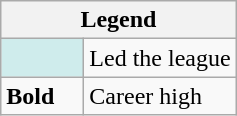<table class="wikitable">
<tr>
<th colspan="2">Legend</th>
</tr>
<tr>
<td style="background:#cfecec; width:3em;"></td>
<td>Led the league</td>
</tr>
<tr>
<td><strong>Bold</strong></td>
<td>Career high</td>
</tr>
</table>
